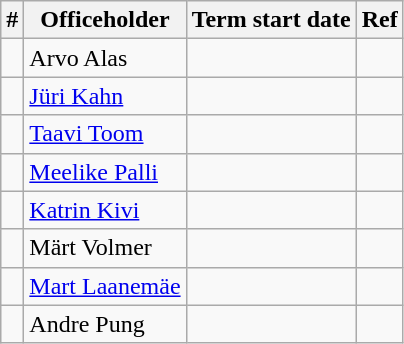<table class="wikitable sortable">
<tr>
<th>#</th>
<th>Officeholder</th>
<th>Term start date</th>
<th>Ref</th>
</tr>
<tr>
<td align="center"></td>
<td>Arvo Alas</td>
<td align="center"></td>
<td></td>
</tr>
<tr>
<td align="center"></td>
<td><a href='#'>Jüri Kahn</a></td>
<td></td>
<td></td>
</tr>
<tr>
<td align="center"></td>
<td><a href='#'>Taavi Toom</a></td>
<td align="center"></td>
<td></td>
</tr>
<tr>
<td align="center"></td>
<td><a href='#'>Meelike Palli</a></td>
<td align="center"></td>
<td></td>
</tr>
<tr>
<td align="center"></td>
<td><a href='#'>Katrin Kivi</a></td>
<td align="center"></td>
<td></td>
</tr>
<tr>
<td align="center"></td>
<td>Märt Volmer</td>
<td align="center"></td>
<td></td>
</tr>
<tr>
<td align="center"></td>
<td><a href='#'>Mart Laanemäe</a></td>
<td align="center"></td>
<td></td>
</tr>
<tr>
<td align="center"></td>
<td>Andre Pung</td>
<td></td>
<td></td>
</tr>
</table>
